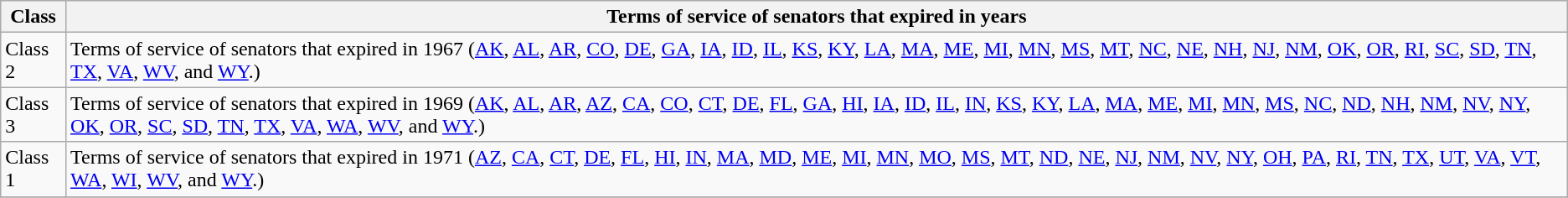<table class="wikitable sortable">
<tr valign=bottom>
<th>Class</th>
<th>Terms of service of senators that expired in years</th>
</tr>
<tr>
<td>Class 2</td>
<td>Terms of service of senators that expired in 1967 (<a href='#'>AK</a>, <a href='#'>AL</a>, <a href='#'>AR</a>, <a href='#'>CO</a>, <a href='#'>DE</a>, <a href='#'>GA</a>, <a href='#'>IA</a>, <a href='#'>ID</a>, <a href='#'>IL</a>, <a href='#'>KS</a>, <a href='#'>KY</a>, <a href='#'>LA</a>, <a href='#'>MA</a>, <a href='#'>ME</a>, <a href='#'>MI</a>, <a href='#'>MN</a>, <a href='#'>MS</a>, <a href='#'>MT</a>, <a href='#'>NC</a>, <a href='#'>NE</a>, <a href='#'>NH</a>, <a href='#'>NJ</a>, <a href='#'>NM</a>, <a href='#'>OK</a>, <a href='#'>OR</a>, <a href='#'>RI</a>, <a href='#'>SC</a>, <a href='#'>SD</a>, <a href='#'>TN</a>, <a href='#'>TX</a>, <a href='#'>VA</a>, <a href='#'>WV</a>, and <a href='#'>WY</a>.)</td>
</tr>
<tr>
<td>Class 3</td>
<td>Terms of service of senators that expired in 1969 (<a href='#'>AK</a>, <a href='#'>AL</a>, <a href='#'>AR</a>, <a href='#'>AZ</a>, <a href='#'>CA</a>, <a href='#'>CO</a>, <a href='#'>CT</a>, <a href='#'>DE</a>, <a href='#'>FL</a>, <a href='#'>GA</a>, <a href='#'>HI</a>, <a href='#'>IA</a>, <a href='#'>ID</a>, <a href='#'>IL</a>, <a href='#'>IN</a>, <a href='#'>KS</a>, <a href='#'>KY</a>, <a href='#'>LA</a>, <a href='#'>MA</a>, <a href='#'>ME</a>, <a href='#'>MI</a>, <a href='#'>MN</a>, <a href='#'>MS</a>, <a href='#'>NC</a>, <a href='#'>ND</a>, <a href='#'>NH</a>, <a href='#'>NM</a>, <a href='#'>NV</a>, <a href='#'>NY</a>, <a href='#'>OK</a>, <a href='#'>OR</a>, <a href='#'>SC</a>, <a href='#'>SD</a>, <a href='#'>TN</a>, <a href='#'>TX</a>, <a href='#'>VA</a>, <a href='#'>WA</a>, <a href='#'>WV</a>, and <a href='#'>WY</a>.)</td>
</tr>
<tr>
<td>Class 1</td>
<td>Terms of service of senators that expired in 1971 (<a href='#'>AZ</a>, <a href='#'>CA</a>, <a href='#'>CT</a>, <a href='#'>DE</a>, <a href='#'>FL</a>, <a href='#'>HI</a>, <a href='#'>IN</a>, <a href='#'>MA</a>, <a href='#'>MD</a>, <a href='#'>ME</a>, <a href='#'>MI</a>, <a href='#'>MN</a>, <a href='#'>MO</a>, <a href='#'>MS</a>, <a href='#'>MT</a>, <a href='#'>ND</a>, <a href='#'>NE</a>, <a href='#'>NJ</a>, <a href='#'>NM</a>, <a href='#'>NV</a>, <a href='#'>NY</a>, <a href='#'>OH</a>, <a href='#'>PA</a>, <a href='#'>RI</a>, <a href='#'>TN</a>, <a href='#'>TX</a>, <a href='#'>UT</a>, <a href='#'>VA</a>, <a href='#'>VT</a>, <a href='#'>WA</a>, <a href='#'>WI</a>, <a href='#'>WV</a>, and <a href='#'>WY</a>.)</td>
</tr>
<tr>
</tr>
</table>
